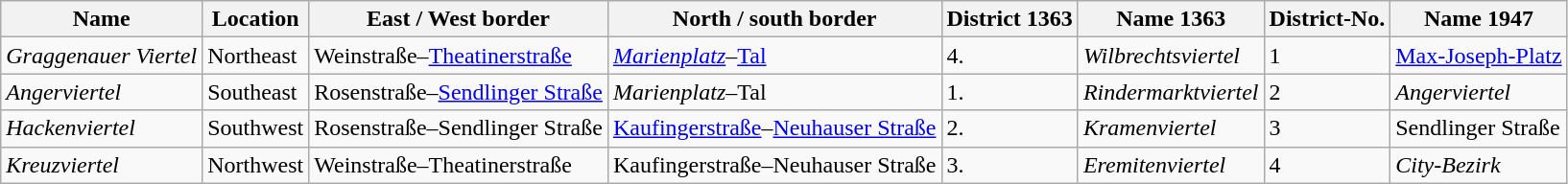<table class="wikitable sortable">
<tr>
<th>Name</th>
<th>Location</th>
<th>East / West border</th>
<th>North / south border</th>
<th>District 1363</th>
<th>Name 1363</th>
<th>District-No.</th>
<th>Name 1947</th>
</tr>
<tr>
<td><em>Graggenauer Viertel</em></td>
<td>Northeast</td>
<td>Weinstraße–<a href='#'>Theatinerstraße</a></td>
<td><em><a href='#'>Marienplatz</a></em>–<a href='#'>Tal</a></td>
<td>4.</td>
<td><em>Wilbrechtsviertel</em></td>
<td>1</td>
<td><a href='#'>Max-Joseph-Platz</a></td>
</tr>
<tr>
<td><em>Angerviertel</em></td>
<td>Southeast</td>
<td>Rosenstraße–<a href='#'>Sendlinger Straße</a></td>
<td><em>Marienplatz</em>–Tal</td>
<td>1.</td>
<td><em>Rindermarktviertel</em></td>
<td>2</td>
<td><em>Angerviertel</em></td>
</tr>
<tr>
<td><em>Hackenviertel</em></td>
<td>Southwest</td>
<td>Rosenstraße–Sendlinger Straße</td>
<td><a href='#'>Kaufingerstraße</a>–<a href='#'>Neuhauser Straße</a></td>
<td>2.</td>
<td><em>Kramenviertel</em></td>
<td>3</td>
<td>Sendlinger Straße</td>
</tr>
<tr>
<td><em>Kreuzviertel</em></td>
<td>Northwest</td>
<td>Weinstraße–Theatinerstraße</td>
<td>Kaufingerstraße–Neuhauser Straße</td>
<td>3.</td>
<td><em>Eremitenviertel</em></td>
<td>4</td>
<td><em>City-Bezirk</em></td>
</tr>
</table>
